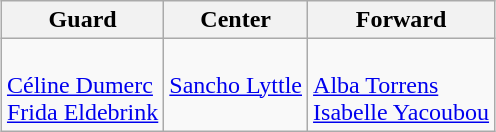<table class=wikitable style="margin:auto">
<tr>
<th>Guard</th>
<th>Center</th>
<th>Forward</th>
</tr>
<tr>
<td><br> <a href='#'>Céline Dumerc</a> <br>
 <a href='#'>Frida Eldebrink</a> <br></td>
<td valign=top><br> <a href='#'>Sancho Lyttle</a> <br></td>
<td><br> <a href='#'>Alba Torrens</a> <br>
 <a href='#'>Isabelle Yacoubou</a></td>
</tr>
</table>
